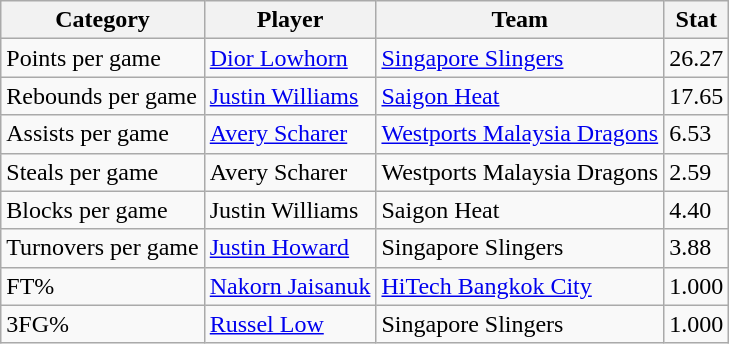<table class=wikitable>
<tr>
<th>Category</th>
<th>Player</th>
<th>Team</th>
<th>Stat</th>
</tr>
<tr>
<td>Points per game</td>
<td><a href='#'>Dior Lowhorn</a></td>
<td><a href='#'>Singapore Slingers</a></td>
<td>26.27</td>
</tr>
<tr>
<td>Rebounds per game</td>
<td><a href='#'>Justin Williams</a></td>
<td><a href='#'>Saigon Heat</a></td>
<td>17.65</td>
</tr>
<tr>
<td>Assists per game</td>
<td><a href='#'>Avery Scharer</a></td>
<td><a href='#'>Westports Malaysia Dragons</a></td>
<td>6.53</td>
</tr>
<tr>
<td>Steals per game</td>
<td>Avery Scharer</td>
<td>Westports Malaysia Dragons</td>
<td>2.59</td>
</tr>
<tr>
<td>Blocks per game</td>
<td>Justin Williams</td>
<td>Saigon Heat</td>
<td>4.40</td>
</tr>
<tr>
<td>Turnovers per game</td>
<td><a href='#'>Justin Howard</a></td>
<td>Singapore Slingers</td>
<td>3.88</td>
</tr>
<tr>
<td>FT%</td>
<td><a href='#'>Nakorn Jaisanuk</a></td>
<td><a href='#'>HiTech Bangkok City</a></td>
<td>1.000</td>
</tr>
<tr>
<td>3FG%</td>
<td><a href='#'>Russel Low</a></td>
<td>Singapore Slingers</td>
<td>1.000</td>
</tr>
</table>
